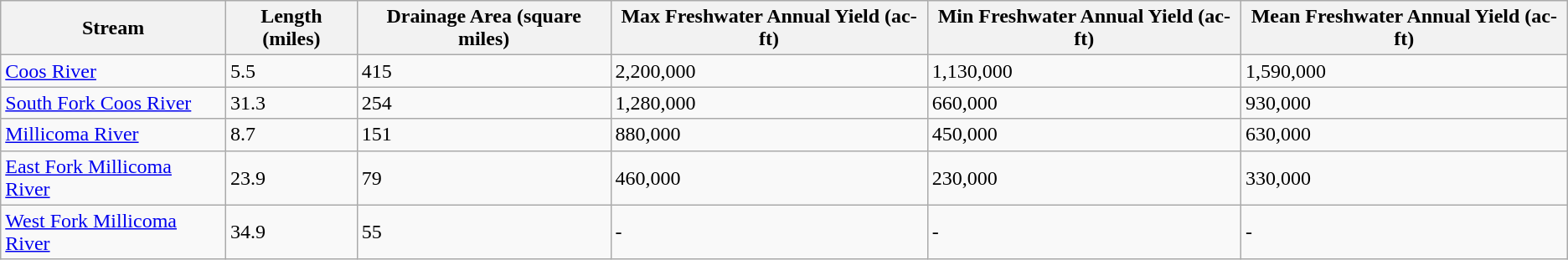<table class="wikitable">
<tr>
<th>Stream</th>
<th>Length (miles)</th>
<th>Drainage Area (square miles)</th>
<th>Max Freshwater Annual Yield (ac-ft)</th>
<th>Min Freshwater Annual Yield (ac-ft)</th>
<th>Mean Freshwater Annual Yield (ac-ft)</th>
</tr>
<tr>
<td><a href='#'>Coos River</a></td>
<td>5.5</td>
<td>415</td>
<td>2,200,000</td>
<td>1,130,000</td>
<td>1,590,000</td>
</tr>
<tr>
<td><a href='#'>South Fork Coos River</a></td>
<td>31.3</td>
<td>254</td>
<td>1,280,000</td>
<td>660,000</td>
<td>930,000</td>
</tr>
<tr>
<td><a href='#'>Millicoma River</a></td>
<td>8.7</td>
<td>151</td>
<td>880,000</td>
<td>450,000</td>
<td>630,000</td>
</tr>
<tr>
<td><a href='#'>East Fork Millicoma River</a></td>
<td>23.9</td>
<td>79</td>
<td>460,000</td>
<td>230,000</td>
<td>330,000</td>
</tr>
<tr>
<td><a href='#'>West Fork Millicoma River</a></td>
<td>34.9</td>
<td>55</td>
<td>-</td>
<td>-</td>
<td>-</td>
</tr>
</table>
